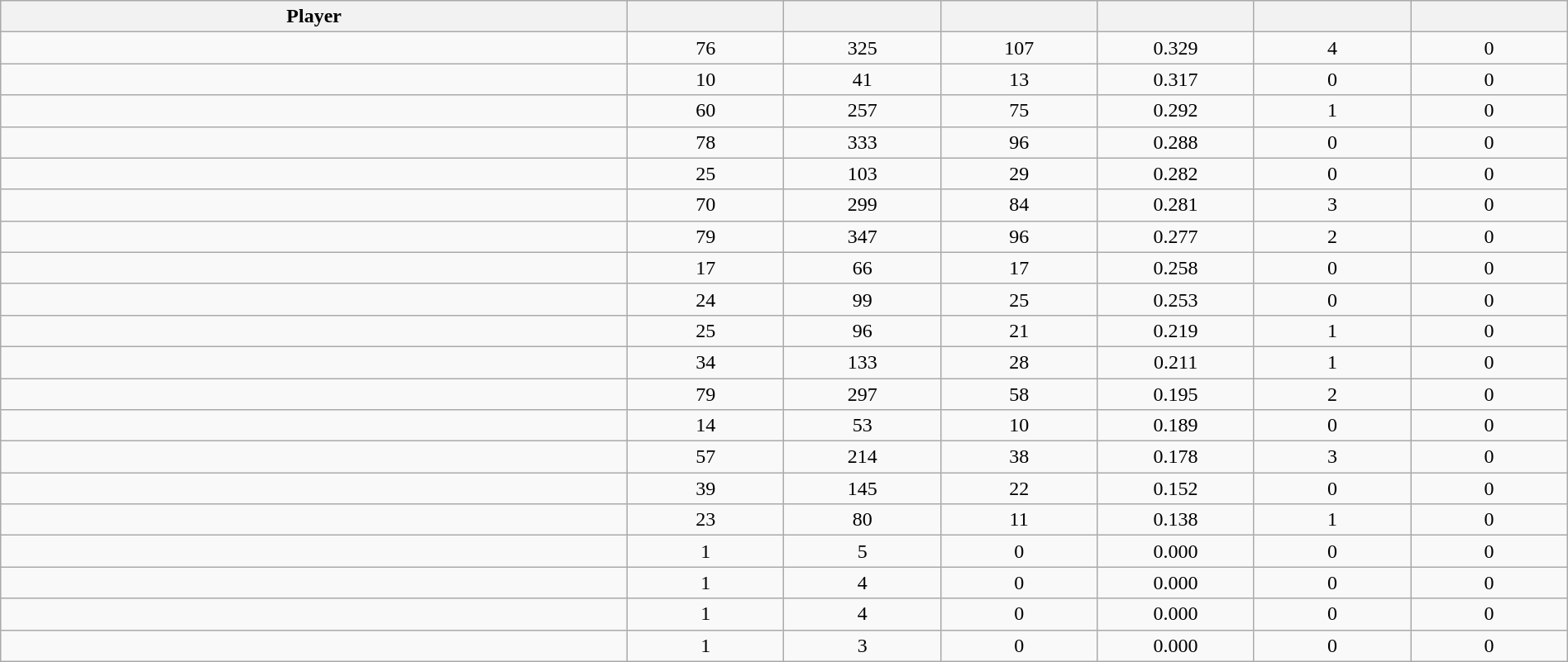<table class="wikitable sortable" style="text-align:center;" width="100%">
<tr>
<th width="40%">Player</th>
<th width="10%"></th>
<th width="10%"></th>
<th width="10%"></th>
<th width="10%"></th>
<th width="10%"></th>
<th width="10%"></th>
</tr>
<tr>
<td></td>
<td>76</td>
<td>325</td>
<td>107</td>
<td>0.329</td>
<td>4</td>
<td>0</td>
</tr>
<tr>
<td></td>
<td>10</td>
<td>41</td>
<td>13</td>
<td>0.317</td>
<td>0</td>
<td>0</td>
</tr>
<tr>
<td></td>
<td>60</td>
<td>257</td>
<td>75</td>
<td>0.292</td>
<td>1</td>
<td>0</td>
</tr>
<tr>
<td></td>
<td>78</td>
<td>333</td>
<td>96</td>
<td>0.288</td>
<td>0</td>
<td>0</td>
</tr>
<tr>
<td></td>
<td>25</td>
<td>103</td>
<td>29</td>
<td>0.282</td>
<td>0</td>
<td>0</td>
</tr>
<tr>
<td></td>
<td>70</td>
<td>299</td>
<td>84</td>
<td>0.281</td>
<td>3</td>
<td>0</td>
</tr>
<tr>
<td></td>
<td>79</td>
<td>347</td>
<td>96</td>
<td>0.277</td>
<td>2</td>
<td>0</td>
</tr>
<tr>
<td></td>
<td>17</td>
<td>66</td>
<td>17</td>
<td>0.258</td>
<td>0</td>
<td>0</td>
</tr>
<tr>
<td></td>
<td>24</td>
<td>99</td>
<td>25</td>
<td>0.253</td>
<td>0</td>
<td>0</td>
</tr>
<tr>
<td></td>
<td>25</td>
<td>96</td>
<td>21</td>
<td>0.219</td>
<td>1</td>
<td>0</td>
</tr>
<tr>
<td></td>
<td>34</td>
<td>133</td>
<td>28</td>
<td>0.211</td>
<td>1</td>
<td>0</td>
</tr>
<tr>
<td></td>
<td>79</td>
<td>297</td>
<td>58</td>
<td>0.195</td>
<td>2</td>
<td>0</td>
</tr>
<tr>
<td></td>
<td>14</td>
<td>53</td>
<td>10</td>
<td>0.189</td>
<td>0</td>
<td>0</td>
</tr>
<tr>
<td></td>
<td>57</td>
<td>214</td>
<td>38</td>
<td>0.178</td>
<td>3</td>
<td>0</td>
</tr>
<tr>
<td></td>
<td>39</td>
<td>145</td>
<td>22</td>
<td>0.152</td>
<td>0</td>
<td>0</td>
</tr>
<tr>
<td></td>
<td>23</td>
<td>80</td>
<td>11</td>
<td>0.138</td>
<td>1</td>
<td>0</td>
</tr>
<tr>
<td></td>
<td>1</td>
<td>5</td>
<td>0</td>
<td>0.000</td>
<td>0</td>
<td>0</td>
</tr>
<tr>
<td></td>
<td>1</td>
<td>4</td>
<td>0</td>
<td>0.000</td>
<td>0</td>
<td>0</td>
</tr>
<tr>
<td></td>
<td>1</td>
<td>4</td>
<td>0</td>
<td>0.000</td>
<td>0</td>
<td>0</td>
</tr>
<tr>
<td></td>
<td>1</td>
<td>3</td>
<td>0</td>
<td>0.000</td>
<td>0</td>
<td>0</td>
</tr>
</table>
